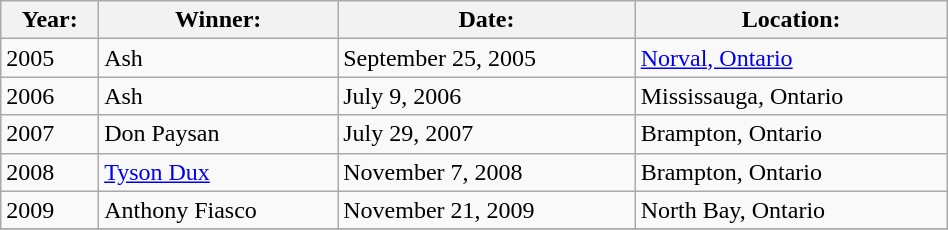<table class="wikitable" width=50%>
<tr>
<th>Year:</th>
<th>Winner:</th>
<th>Date:</th>
<th>Location:</th>
</tr>
<tr>
<td>2005</td>
<td>Ash</td>
<td>September 25, 2005</td>
<td><a href='#'>Norval, Ontario</a></td>
</tr>
<tr>
<td>2006</td>
<td>Ash</td>
<td>July 9, 2006</td>
<td>Mississauga, Ontario</td>
</tr>
<tr>
<td>2007</td>
<td>Don Paysan</td>
<td>July 29, 2007</td>
<td>Brampton, Ontario</td>
</tr>
<tr>
<td>2008</td>
<td><a href='#'>Tyson Dux</a></td>
<td>November 7, 2008</td>
<td>Brampton, Ontario</td>
</tr>
<tr>
<td>2009</td>
<td>Anthony Fiasco</td>
<td>November 21, 2009</td>
<td>North Bay, Ontario</td>
</tr>
<tr>
</tr>
</table>
